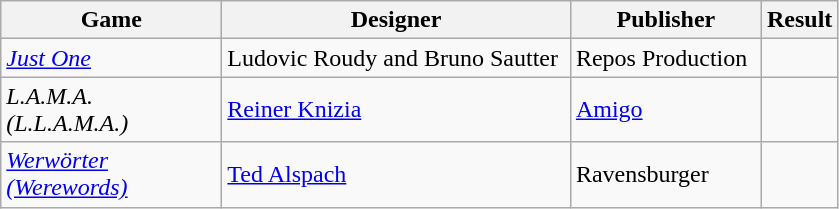<table class="wikitable">
<tr>
<th style="width:140px;">Game</th>
<th style="width:225px;">Designer</th>
<th style="width:120px;">Publisher</th>
<th>Result</th>
</tr>
<tr>
<td><a href='#'><em>Just One</em></a></td>
<td>Ludovic Roudy and Bruno Sautter</td>
<td>Repos Production</td>
<td></td>
</tr>
<tr>
<td><em>L.A.M.A. (L.L.A.M.A.)</em></td>
<td><a href='#'>Reiner Knizia</a></td>
<td><a href='#'>Amigo</a></td>
<td></td>
</tr>
<tr>
<td><em><a href='#'>Werwörter (Werewords)</a></em></td>
<td><a href='#'>Ted Alspach</a></td>
<td>Ravensburger</td>
<td></td>
</tr>
</table>
